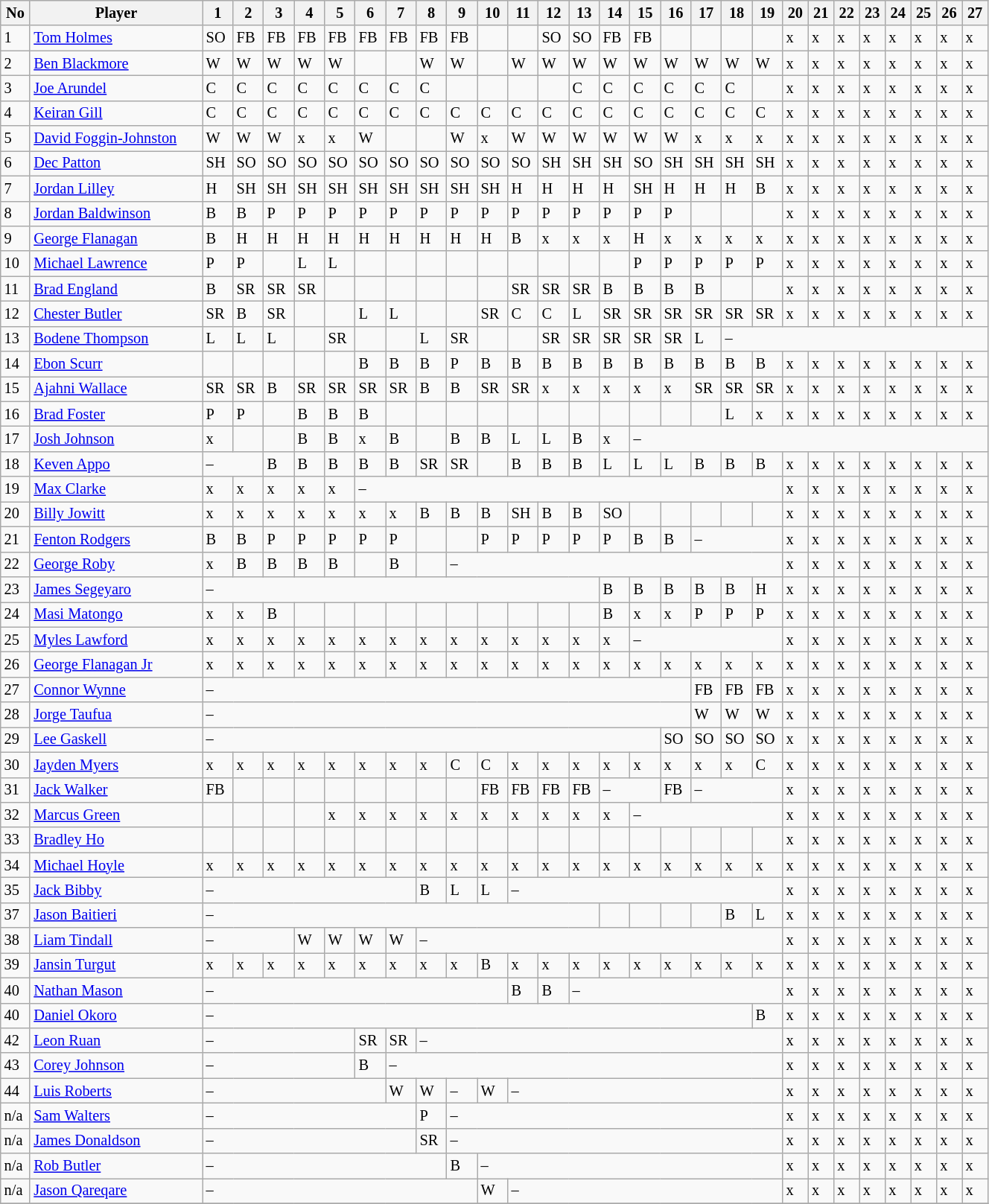<table class="wikitable"  style="font-size:85%; width:70%;">
<tr>
<th>No</th>
<th>Player</th>
<th>1</th>
<th>2</th>
<th>3</th>
<th>4</th>
<th>5</th>
<th>6</th>
<th>7</th>
<th>8</th>
<th>9</th>
<th>10</th>
<th>11</th>
<th>12</th>
<th>13</th>
<th>14</th>
<th>15</th>
<th>16</th>
<th>17</th>
<th>18</th>
<th>19</th>
<th>20</th>
<th>21</th>
<th>22</th>
<th>23</th>
<th>24</th>
<th>25</th>
<th>26</th>
<th>27</th>
</tr>
<tr>
<td>1</td>
<td><a href='#'>Tom Holmes</a></td>
<td>SO</td>
<td>FB</td>
<td>FB</td>
<td>FB</td>
<td>FB</td>
<td>FB</td>
<td>FB</td>
<td>FB</td>
<td>FB</td>
<td></td>
<td></td>
<td>SO</td>
<td>SO</td>
<td>FB</td>
<td>FB</td>
<td></td>
<td></td>
<td></td>
<td></td>
<td>x</td>
<td>x</td>
<td>x</td>
<td>x</td>
<td>x</td>
<td>x</td>
<td>x</td>
<td>x</td>
</tr>
<tr>
<td>2</td>
<td><a href='#'>Ben Blackmore</a></td>
<td>W</td>
<td>W</td>
<td>W</td>
<td>W</td>
<td>W</td>
<td></td>
<td></td>
<td>W</td>
<td>W</td>
<td></td>
<td>W</td>
<td>W</td>
<td>W</td>
<td>W</td>
<td>W</td>
<td>W</td>
<td>W</td>
<td>W</td>
<td>W</td>
<td>x</td>
<td>x</td>
<td>x</td>
<td>x</td>
<td>x</td>
<td>x</td>
<td>x</td>
<td>x</td>
</tr>
<tr>
<td>3</td>
<td><a href='#'>Joe Arundel</a></td>
<td>C</td>
<td>C</td>
<td>C</td>
<td>C</td>
<td>C</td>
<td>C</td>
<td>C</td>
<td>C</td>
<td></td>
<td></td>
<td></td>
<td></td>
<td>C</td>
<td>C</td>
<td>C</td>
<td>C</td>
<td>C</td>
<td>C</td>
<td></td>
<td>x</td>
<td>x</td>
<td>x</td>
<td>x</td>
<td>x</td>
<td>x</td>
<td>x</td>
<td>x</td>
</tr>
<tr>
<td>4</td>
<td><a href='#'>Keiran Gill</a></td>
<td>C</td>
<td>C</td>
<td>C</td>
<td>C</td>
<td>C</td>
<td>C</td>
<td>C</td>
<td>C</td>
<td>C</td>
<td>C</td>
<td>C</td>
<td>C</td>
<td>C</td>
<td>C</td>
<td>C</td>
<td>C</td>
<td>C</td>
<td>C</td>
<td>C</td>
<td>x</td>
<td>x</td>
<td>x</td>
<td>x</td>
<td>x</td>
<td>x</td>
<td>x</td>
<td>x</td>
</tr>
<tr>
<td>5</td>
<td><a href='#'>David Foggin-Johnston</a></td>
<td>W</td>
<td>W</td>
<td>W</td>
<td>x</td>
<td>x</td>
<td>W</td>
<td></td>
<td></td>
<td>W</td>
<td>x</td>
<td>W</td>
<td>W</td>
<td>W</td>
<td>W</td>
<td>W</td>
<td>W</td>
<td>x</td>
<td>x</td>
<td>x</td>
<td>x</td>
<td>x</td>
<td>x</td>
<td>x</td>
<td>x</td>
<td>x</td>
<td>x</td>
<td>x</td>
</tr>
<tr>
<td>6</td>
<td><a href='#'>Dec Patton</a></td>
<td>SH</td>
<td>SO</td>
<td>SO</td>
<td>SO</td>
<td>SO</td>
<td>SO</td>
<td>SO</td>
<td>SO</td>
<td>SO</td>
<td>SO</td>
<td>SO</td>
<td>SH</td>
<td>SH</td>
<td>SH</td>
<td>SO</td>
<td>SH</td>
<td>SH</td>
<td>SH</td>
<td>SH</td>
<td>x</td>
<td>x</td>
<td>x</td>
<td>x</td>
<td>x</td>
<td>x</td>
<td>x</td>
<td>x</td>
</tr>
<tr>
<td>7</td>
<td><a href='#'>Jordan Lilley</a></td>
<td>H</td>
<td>SH</td>
<td>SH</td>
<td>SH</td>
<td>SH</td>
<td>SH</td>
<td>SH</td>
<td>SH</td>
<td>SH</td>
<td>SH</td>
<td>H</td>
<td>H</td>
<td>H</td>
<td>H</td>
<td>SH</td>
<td>H</td>
<td>H</td>
<td>H</td>
<td>B</td>
<td>x</td>
<td>x</td>
<td>x</td>
<td>x</td>
<td>x</td>
<td>x</td>
<td>x</td>
<td>x</td>
</tr>
<tr>
<td>8</td>
<td><a href='#'>Jordan Baldwinson</a></td>
<td>B</td>
<td>B</td>
<td>P</td>
<td>P</td>
<td>P</td>
<td>P</td>
<td>P</td>
<td>P</td>
<td>P</td>
<td>P</td>
<td>P</td>
<td>P</td>
<td>P</td>
<td>P</td>
<td>P</td>
<td>P</td>
<td></td>
<td></td>
<td></td>
<td>x</td>
<td>x</td>
<td>x</td>
<td>x</td>
<td>x</td>
<td>x</td>
<td>x</td>
<td>x</td>
</tr>
<tr>
<td>9</td>
<td><a href='#'>George Flanagan</a></td>
<td>B</td>
<td>H</td>
<td>H</td>
<td>H</td>
<td>H</td>
<td>H</td>
<td>H</td>
<td>H</td>
<td>H</td>
<td>H</td>
<td>B</td>
<td>x</td>
<td>x</td>
<td>x</td>
<td>H</td>
<td>x</td>
<td>x</td>
<td>x</td>
<td>x</td>
<td>x</td>
<td>x</td>
<td>x</td>
<td>x</td>
<td>x</td>
<td>x</td>
<td>x</td>
<td>x</td>
</tr>
<tr>
<td>10</td>
<td><a href='#'>Michael Lawrence</a></td>
<td>P</td>
<td>P</td>
<td></td>
<td>L</td>
<td>L</td>
<td></td>
<td></td>
<td></td>
<td></td>
<td></td>
<td></td>
<td></td>
<td></td>
<td></td>
<td>P</td>
<td>P</td>
<td>P</td>
<td>P</td>
<td>P</td>
<td>x</td>
<td>x</td>
<td>x</td>
<td>x</td>
<td>x</td>
<td>x</td>
<td>x</td>
<td>x</td>
</tr>
<tr>
<td>11</td>
<td><a href='#'>Brad England</a></td>
<td>B</td>
<td>SR</td>
<td>SR</td>
<td>SR</td>
<td></td>
<td></td>
<td></td>
<td></td>
<td></td>
<td></td>
<td>SR</td>
<td>SR</td>
<td>SR</td>
<td>B</td>
<td>B</td>
<td>B</td>
<td>B</td>
<td></td>
<td></td>
<td>x</td>
<td>x</td>
<td>x</td>
<td>x</td>
<td>x</td>
<td>x</td>
<td>x</td>
<td>x</td>
</tr>
<tr>
<td>12</td>
<td><a href='#'>Chester Butler</a></td>
<td>SR</td>
<td>B</td>
<td>SR</td>
<td></td>
<td></td>
<td>L</td>
<td>L</td>
<td></td>
<td></td>
<td>SR</td>
<td>C</td>
<td>C</td>
<td>L</td>
<td>SR</td>
<td>SR</td>
<td>SR</td>
<td>SR</td>
<td>SR</td>
<td>SR</td>
<td>x</td>
<td>x</td>
<td>x</td>
<td>x</td>
<td>x</td>
<td>x</td>
<td>x</td>
<td>x</td>
</tr>
<tr>
<td>13</td>
<td><a href='#'>Bodene Thompson</a></td>
<td>L</td>
<td>L</td>
<td>L</td>
<td></td>
<td>SR</td>
<td></td>
<td></td>
<td>L</td>
<td>SR</td>
<td></td>
<td></td>
<td>SR</td>
<td>SR</td>
<td>SR</td>
<td>SR</td>
<td>SR</td>
<td>L</td>
<td colspan="10">–</td>
</tr>
<tr>
<td>14</td>
<td><a href='#'>Ebon Scurr</a></td>
<td></td>
<td></td>
<td></td>
<td></td>
<td></td>
<td>B</td>
<td>B</td>
<td>B</td>
<td>P</td>
<td>B</td>
<td>B</td>
<td>B</td>
<td>B</td>
<td>B</td>
<td>B</td>
<td>B</td>
<td>B</td>
<td>B</td>
<td>B</td>
<td>x</td>
<td>x</td>
<td>x</td>
<td>x</td>
<td>x</td>
<td>x</td>
<td>x</td>
<td>x</td>
</tr>
<tr>
<td>15</td>
<td><a href='#'>Ajahni Wallace</a></td>
<td>SR</td>
<td>SR</td>
<td>B</td>
<td>SR</td>
<td>SR</td>
<td>SR</td>
<td>SR</td>
<td>B</td>
<td>B</td>
<td>SR</td>
<td>SR</td>
<td>x</td>
<td>x</td>
<td>x</td>
<td>x</td>
<td>x</td>
<td>SR</td>
<td>SR</td>
<td>SR</td>
<td>x</td>
<td>x</td>
<td>x</td>
<td>x</td>
<td>x</td>
<td>x</td>
<td>x</td>
<td>x</td>
</tr>
<tr>
<td>16</td>
<td><a href='#'>Brad Foster</a></td>
<td>P</td>
<td>P</td>
<td></td>
<td>B</td>
<td>B</td>
<td>B</td>
<td></td>
<td></td>
<td></td>
<td></td>
<td></td>
<td></td>
<td></td>
<td></td>
<td></td>
<td></td>
<td></td>
<td>L</td>
<td>x</td>
<td>x</td>
<td>x</td>
<td>x</td>
<td>x</td>
<td>x</td>
<td>x</td>
<td>x</td>
<td>x</td>
</tr>
<tr>
<td>17</td>
<td><a href='#'>Josh Johnson</a></td>
<td>x</td>
<td></td>
<td></td>
<td>B</td>
<td>B</td>
<td>x</td>
<td>B</td>
<td></td>
<td>B</td>
<td>B</td>
<td>L</td>
<td>L</td>
<td>B</td>
<td>x</td>
<td colspan="14">–</td>
</tr>
<tr>
<td>18</td>
<td><a href='#'>Keven Appo</a></td>
<td colspan="2">–</td>
<td>B</td>
<td>B</td>
<td>B</td>
<td>B</td>
<td>B</td>
<td>SR</td>
<td>SR</td>
<td></td>
<td>B</td>
<td>B</td>
<td>B</td>
<td>L</td>
<td>L</td>
<td>L</td>
<td>B</td>
<td>B</td>
<td>B</td>
<td>x</td>
<td>x</td>
<td>x</td>
<td>x</td>
<td>x</td>
<td>x</td>
<td>x</td>
<td>x</td>
</tr>
<tr>
<td>19</td>
<td><a href='#'>Max Clarke</a></td>
<td>x</td>
<td>x</td>
<td>x</td>
<td>x</td>
<td>x</td>
<td colspan="14">–</td>
<td>x</td>
<td>x</td>
<td>x</td>
<td>x</td>
<td>x</td>
<td>x</td>
<td>x</td>
<td>x</td>
</tr>
<tr>
<td>20</td>
<td><a href='#'>Billy Jowitt</a></td>
<td>x</td>
<td>x</td>
<td>x</td>
<td>x</td>
<td>x</td>
<td>x</td>
<td>x</td>
<td>B</td>
<td>B</td>
<td>B</td>
<td>SH</td>
<td>B</td>
<td>B</td>
<td>SO</td>
<td></td>
<td></td>
<td></td>
<td></td>
<td></td>
<td>x</td>
<td>x</td>
<td>x</td>
<td>x</td>
<td>x</td>
<td>x</td>
<td>x</td>
<td>x</td>
</tr>
<tr>
<td>21</td>
<td><a href='#'>Fenton Rodgers</a></td>
<td>B</td>
<td>B</td>
<td>P</td>
<td>P</td>
<td>P</td>
<td>P</td>
<td>P</td>
<td></td>
<td></td>
<td>P</td>
<td>P</td>
<td>P</td>
<td>P</td>
<td>P</td>
<td>B</td>
<td>B</td>
<td colspan="3">–</td>
<td>x</td>
<td>x</td>
<td>x</td>
<td>x</td>
<td>x</td>
<td>x</td>
<td>x</td>
<td>x</td>
</tr>
<tr>
<td>22</td>
<td><a href='#'>George Roby</a></td>
<td>x</td>
<td>B</td>
<td>B</td>
<td>B</td>
<td>B</td>
<td></td>
<td>B</td>
<td></td>
<td colspan="11">–</td>
<td>x</td>
<td>x</td>
<td>x</td>
<td>x</td>
<td>x</td>
<td>x</td>
<td>x</td>
<td>x</td>
</tr>
<tr>
<td>23</td>
<td><a href='#'>James Segeyaro</a></td>
<td colspan="13">–</td>
<td>B</td>
<td>B</td>
<td>B</td>
<td>B</td>
<td>B</td>
<td>H</td>
<td>x</td>
<td>x</td>
<td>x</td>
<td>x</td>
<td>x</td>
<td>x</td>
<td>x</td>
<td>x</td>
</tr>
<tr>
<td>24</td>
<td><a href='#'>Masi Matongo</a></td>
<td>x</td>
<td>x</td>
<td>B</td>
<td></td>
<td></td>
<td></td>
<td></td>
<td></td>
<td></td>
<td></td>
<td></td>
<td></td>
<td></td>
<td>B</td>
<td>x</td>
<td>x</td>
<td>P</td>
<td>P</td>
<td>P</td>
<td>x</td>
<td>x</td>
<td>x</td>
<td>x</td>
<td>x</td>
<td>x</td>
<td>x</td>
<td>x</td>
</tr>
<tr>
<td>25</td>
<td><a href='#'>Myles Lawford</a></td>
<td>x</td>
<td>x</td>
<td>x</td>
<td>x</td>
<td>x</td>
<td>x</td>
<td>x</td>
<td>x</td>
<td>x</td>
<td>x</td>
<td>x</td>
<td>x</td>
<td>x</td>
<td>x</td>
<td colspan="5">–</td>
<td>x</td>
<td>x</td>
<td>x</td>
<td>x</td>
<td>x</td>
<td>x</td>
<td>x</td>
<td>x</td>
</tr>
<tr>
<td>26</td>
<td><a href='#'>George Flanagan Jr</a></td>
<td>x</td>
<td>x</td>
<td>x</td>
<td>x</td>
<td>x</td>
<td>x</td>
<td>x</td>
<td>x</td>
<td>x</td>
<td>x</td>
<td>x</td>
<td>x</td>
<td>x</td>
<td>x</td>
<td>x</td>
<td>x</td>
<td>x</td>
<td>x</td>
<td>x</td>
<td>x</td>
<td>x</td>
<td>x</td>
<td>x</td>
<td>x</td>
<td>x</td>
<td>x</td>
<td>x</td>
</tr>
<tr>
<td>27</td>
<td><a href='#'>Connor Wynne</a></td>
<td colspan="16">–</td>
<td>FB</td>
<td>FB</td>
<td>FB</td>
<td>x</td>
<td>x</td>
<td>x</td>
<td>x</td>
<td>x</td>
<td>x</td>
<td>x</td>
<td>x</td>
</tr>
<tr>
<td>28</td>
<td><a href='#'>Jorge Taufua</a></td>
<td colspan="16">–</td>
<td>W</td>
<td>W</td>
<td>W</td>
<td>x</td>
<td>x</td>
<td>x</td>
<td>x</td>
<td>x</td>
<td>x</td>
<td>x</td>
<td>x</td>
</tr>
<tr>
<td>29</td>
<td><a href='#'>Lee Gaskell</a></td>
<td colspan="15">–</td>
<td>SO</td>
<td>SO</td>
<td>SO</td>
<td>SO</td>
<td>x</td>
<td>x</td>
<td>x</td>
<td>x</td>
<td>x</td>
<td>x</td>
<td>x</td>
<td>x</td>
</tr>
<tr>
<td>30</td>
<td><a href='#'>Jayden Myers</a></td>
<td>x</td>
<td>x</td>
<td>x</td>
<td>x</td>
<td>x</td>
<td>x</td>
<td>x</td>
<td>x</td>
<td>C</td>
<td>C</td>
<td>x</td>
<td>x</td>
<td>x</td>
<td>x</td>
<td>x</td>
<td>x</td>
<td>x</td>
<td>x</td>
<td>C</td>
<td>x</td>
<td>x</td>
<td>x</td>
<td>x</td>
<td>x</td>
<td>x</td>
<td>x</td>
<td>x</td>
</tr>
<tr>
<td>31</td>
<td><a href='#'>Jack Walker</a></td>
<td>FB</td>
<td></td>
<td></td>
<td></td>
<td></td>
<td></td>
<td></td>
<td></td>
<td></td>
<td>FB</td>
<td>FB</td>
<td>FB</td>
<td>FB</td>
<td colspan="2">–</td>
<td>FB</td>
<td colspan="3">–</td>
<td>x</td>
<td>x</td>
<td>x</td>
<td>x</td>
<td>x</td>
<td>x</td>
<td>x</td>
<td>x</td>
</tr>
<tr>
<td>32</td>
<td><a href='#'>Marcus Green</a></td>
<td></td>
<td></td>
<td></td>
<td></td>
<td>x</td>
<td>x</td>
<td>x</td>
<td>x</td>
<td>x</td>
<td>x</td>
<td>x</td>
<td>x</td>
<td>x</td>
<td>x</td>
<td colspan="5">–</td>
<td>x</td>
<td>x</td>
<td>x</td>
<td>x</td>
<td>x</td>
<td>x</td>
<td>x</td>
<td>x</td>
</tr>
<tr>
<td>33</td>
<td><a href='#'>Bradley Ho</a></td>
<td></td>
<td></td>
<td></td>
<td></td>
<td></td>
<td></td>
<td></td>
<td></td>
<td></td>
<td></td>
<td></td>
<td></td>
<td></td>
<td></td>
<td></td>
<td></td>
<td></td>
<td></td>
<td></td>
<td>x</td>
<td>x</td>
<td>x</td>
<td>x</td>
<td>x</td>
<td>x</td>
<td>x</td>
<td>x</td>
</tr>
<tr>
<td>34</td>
<td><a href='#'>Michael Hoyle</a></td>
<td>x</td>
<td>x</td>
<td>x</td>
<td>x</td>
<td>x</td>
<td>x</td>
<td>x</td>
<td>x</td>
<td>x</td>
<td>x</td>
<td>x</td>
<td>x</td>
<td>x</td>
<td>x</td>
<td>x</td>
<td>x</td>
<td>x</td>
<td>x</td>
<td>x</td>
<td>x</td>
<td>x</td>
<td>x</td>
<td>x</td>
<td>x</td>
<td>x</td>
<td>x</td>
<td>x</td>
</tr>
<tr>
<td>35</td>
<td><a href='#'>Jack Bibby</a></td>
<td colspan="7">–</td>
<td>B</td>
<td>L</td>
<td>L</td>
<td colspan="9">–</td>
<td>x</td>
<td>x</td>
<td>x</td>
<td>x</td>
<td>x</td>
<td>x</td>
<td>x</td>
<td>x</td>
</tr>
<tr>
<td>37</td>
<td><a href='#'>Jason Baitieri</a></td>
<td colspan="13">–</td>
<td></td>
<td></td>
<td></td>
<td></td>
<td>B</td>
<td>L</td>
<td>x</td>
<td>x</td>
<td>x</td>
<td>x</td>
<td>x</td>
<td>x</td>
<td>x</td>
<td>x</td>
</tr>
<tr>
<td>38</td>
<td><a href='#'>Liam Tindall</a></td>
<td colspan="3">–</td>
<td>W</td>
<td>W</td>
<td>W</td>
<td>W</td>
<td colspan="12">–</td>
<td>x</td>
<td>x</td>
<td>x</td>
<td>x</td>
<td>x</td>
<td>x</td>
<td>x</td>
<td>x</td>
</tr>
<tr>
<td>39</td>
<td><a href='#'>Jansin Turgut</a></td>
<td>x</td>
<td>x</td>
<td>x</td>
<td>x</td>
<td>x</td>
<td>x</td>
<td>x</td>
<td>x</td>
<td>x</td>
<td>B</td>
<td>x</td>
<td>x</td>
<td>x</td>
<td>x</td>
<td>x</td>
<td>x</td>
<td>x</td>
<td>x</td>
<td>x</td>
<td>x</td>
<td>x</td>
<td>x</td>
<td>x</td>
<td>x</td>
<td>x</td>
<td>x</td>
<td>x</td>
</tr>
<tr>
<td>40</td>
<td><a href='#'>Nathan Mason</a></td>
<td colspan="10">–</td>
<td>B</td>
<td>B</td>
<td colspan="7">–</td>
<td>x</td>
<td>x</td>
<td>x</td>
<td>x</td>
<td>x</td>
<td>x</td>
<td>x</td>
<td>x</td>
</tr>
<tr>
<td>40</td>
<td><a href='#'>Daniel Okoro</a></td>
<td colspan="18">–</td>
<td>B</td>
<td>x</td>
<td>x</td>
<td>x</td>
<td>x</td>
<td>x</td>
<td>x</td>
<td>x</td>
<td>x</td>
</tr>
<tr>
<td>42</td>
<td><a href='#'>Leon Ruan</a></td>
<td colspan="5">–</td>
<td>SR</td>
<td>SR</td>
<td colspan="12">–</td>
<td>x</td>
<td>x</td>
<td>x</td>
<td>x</td>
<td>x</td>
<td>x</td>
<td>x</td>
<td>x</td>
</tr>
<tr>
<td>43</td>
<td><a href='#'>Corey Johnson</a></td>
<td colspan="5">–</td>
<td>B</td>
<td colspan="13">–</td>
<td>x</td>
<td>x</td>
<td>x</td>
<td>x</td>
<td>x</td>
<td>x</td>
<td>x</td>
<td>x</td>
</tr>
<tr>
<td>44</td>
<td><a href='#'>Luis Roberts</a></td>
<td colspan="6">–</td>
<td>W</td>
<td>W</td>
<td colspan="1">–</td>
<td>W</td>
<td colspan="9">–</td>
<td>x</td>
<td>x</td>
<td>x</td>
<td>x</td>
<td>x</td>
<td>x</td>
<td>x</td>
<td>x</td>
</tr>
<tr>
<td>n/a</td>
<td><a href='#'>Sam Walters</a></td>
<td colspan="7">–</td>
<td>P</td>
<td colspan="11">–</td>
<td>x</td>
<td>x</td>
<td>x</td>
<td>x</td>
<td>x</td>
<td>x</td>
<td>x</td>
<td>x</td>
</tr>
<tr>
<td>n/a</td>
<td><a href='#'>James Donaldson</a></td>
<td colspan="7">–</td>
<td>SR</td>
<td colspan="11">–</td>
<td>x</td>
<td>x</td>
<td>x</td>
<td>x</td>
<td>x</td>
<td>x</td>
<td>x</td>
<td>x</td>
</tr>
<tr>
<td>n/a</td>
<td><a href='#'>Rob Butler</a></td>
<td colspan="8">–</td>
<td>B</td>
<td colspan="10">–</td>
<td>x</td>
<td>x</td>
<td>x</td>
<td>x</td>
<td>x</td>
<td>x</td>
<td>x</td>
<td>x</td>
</tr>
<tr>
<td>n/a</td>
<td><a href='#'>Jason Qareqare</a></td>
<td colspan="9">–</td>
<td>W</td>
<td colspan="9">–</td>
<td>x</td>
<td>x</td>
<td>x</td>
<td>x</td>
<td>x</td>
<td>x</td>
<td>x</td>
<td>x</td>
</tr>
<tr>
</tr>
</table>
